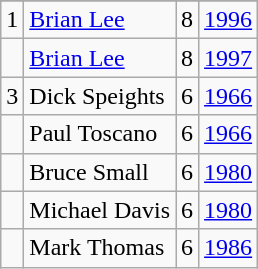<table class="wikitable">
<tr>
</tr>
<tr>
<td>1</td>
<td><a href='#'>Brian Lee</a></td>
<td>8</td>
<td><a href='#'>1996</a></td>
</tr>
<tr>
<td></td>
<td><a href='#'>Brian Lee</a></td>
<td>8</td>
<td><a href='#'>1997</a></td>
</tr>
<tr>
<td>3</td>
<td>Dick Speights</td>
<td>6</td>
<td><a href='#'>1966</a></td>
</tr>
<tr>
<td></td>
<td>Paul Toscano</td>
<td>6</td>
<td><a href='#'>1966</a></td>
</tr>
<tr>
<td></td>
<td>Bruce Small</td>
<td>6</td>
<td><a href='#'>1980</a></td>
</tr>
<tr>
<td></td>
<td>Michael Davis</td>
<td>6</td>
<td><a href='#'>1980</a></td>
</tr>
<tr>
<td></td>
<td>Mark Thomas</td>
<td>6</td>
<td><a href='#'>1986</a></td>
</tr>
</table>
